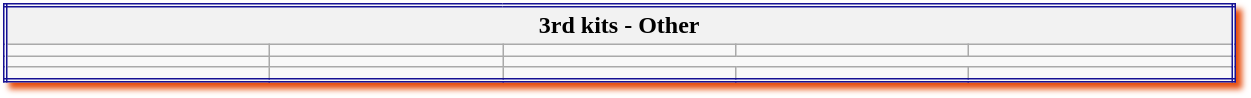<table class="wikitable mw-collapsible mw-collapsed" style="width:65%; border:double #161194; box-shadow: 4px 4px 4px #e84e0f;">
<tr>
<th colspan="5">3rd kits - Other</th>
</tr>
<tr>
<td></td>
<td></td>
<td></td>
<td></td>
<td></td>
</tr>
<tr>
<td></td>
<td></td>
</tr>
<tr>
<td></td>
<td></td>
<td></td>
<td></td>
<td></td>
</tr>
</table>
